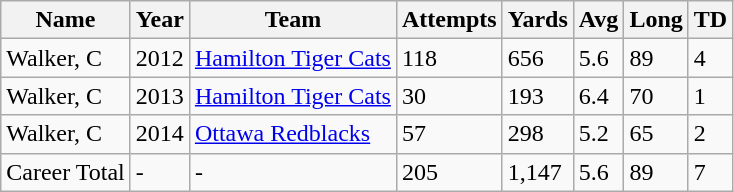<table class="wikitable sortable">
<tr>
<th>Name</th>
<th>Year</th>
<th>Team</th>
<th>Attempts</th>
<th>Yards</th>
<th>Avg</th>
<th>Long</th>
<th>TD</th>
</tr>
<tr>
<td>Walker, C</td>
<td>2012</td>
<td><a href='#'>Hamilton Tiger Cats</a></td>
<td>118</td>
<td>656</td>
<td>5.6</td>
<td>89</td>
<td>4</td>
</tr>
<tr>
<td>Walker, C</td>
<td>2013</td>
<td><a href='#'>Hamilton Tiger Cats</a></td>
<td>30</td>
<td>193</td>
<td>6.4</td>
<td>70</td>
<td>1</td>
</tr>
<tr>
<td>Walker, C</td>
<td>2014</td>
<td><a href='#'>Ottawa Redblacks</a></td>
<td>57</td>
<td>298</td>
<td>5.2</td>
<td>65</td>
<td>2</td>
</tr>
<tr>
<td>Career Total</td>
<td>-</td>
<td>-</td>
<td>205</td>
<td>1,147</td>
<td>5.6</td>
<td>89</td>
<td>7</td>
</tr>
</table>
